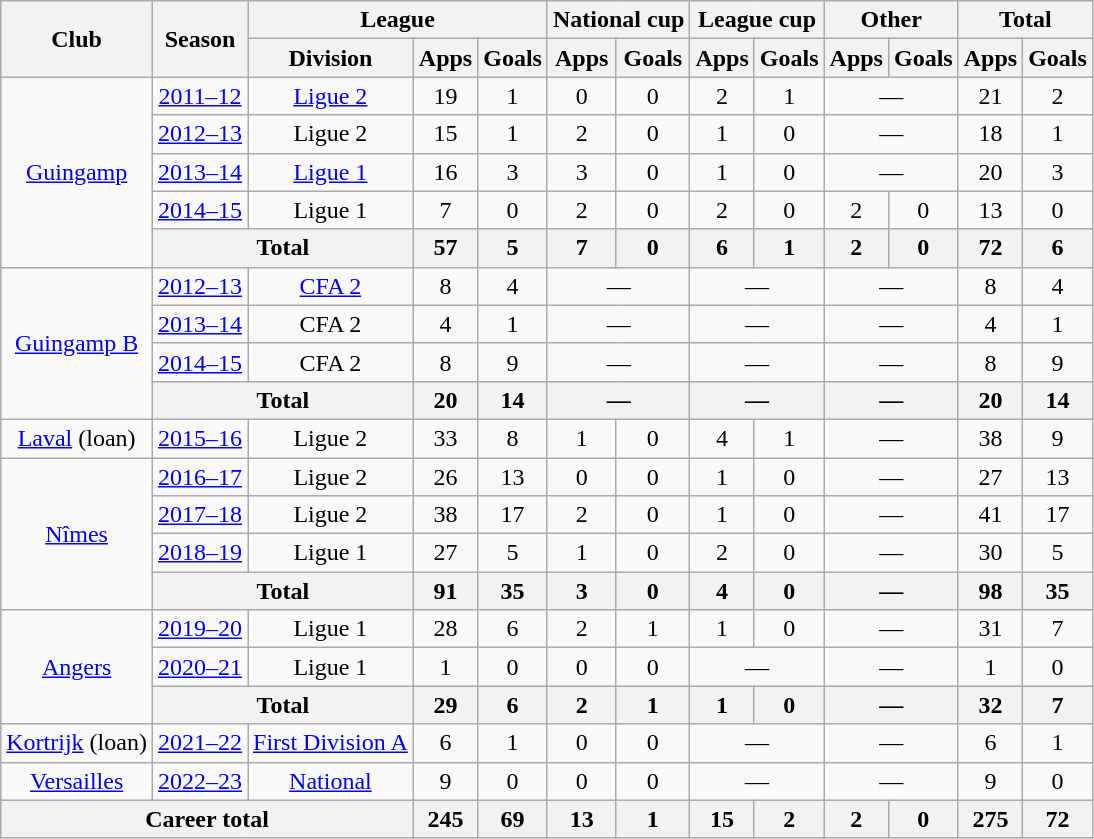<table class="wikitable" style="text-align:center">
<tr>
<th rowspan="2">Club</th>
<th rowspan="2">Season</th>
<th colspan="3">League</th>
<th colspan="2">National cup</th>
<th colspan="2">League cup</th>
<th colspan="2">Other</th>
<th colspan="2">Total</th>
</tr>
<tr>
<th>Division</th>
<th>Apps</th>
<th>Goals</th>
<th>Apps</th>
<th>Goals</th>
<th>Apps</th>
<th>Goals</th>
<th>Apps</th>
<th>Goals</th>
<th>Apps</th>
<th>Goals</th>
</tr>
<tr>
<td rowspan="5"><a href='#'>Guingamp</a></td>
<td><a href='#'>2011–12</a></td>
<td><a href='#'>Ligue 2</a></td>
<td>19</td>
<td>1</td>
<td>0</td>
<td>0</td>
<td>2</td>
<td>1</td>
<td colspan="2">—</td>
<td>21</td>
<td>2</td>
</tr>
<tr>
<td><a href='#'>2012–13</a></td>
<td>Ligue 2</td>
<td>15</td>
<td>1</td>
<td>2</td>
<td>0</td>
<td>1</td>
<td>0</td>
<td colspan="2">—</td>
<td>18</td>
<td>1</td>
</tr>
<tr>
<td><a href='#'>2013–14</a></td>
<td><a href='#'>Ligue 1</a></td>
<td>16</td>
<td>3</td>
<td>3</td>
<td>0</td>
<td>1</td>
<td>0</td>
<td colspan="2">—</td>
<td>20</td>
<td>3</td>
</tr>
<tr>
<td><a href='#'>2014–15</a></td>
<td>Ligue 1</td>
<td>7</td>
<td>0</td>
<td>2</td>
<td>0</td>
<td>2</td>
<td>0</td>
<td>2</td>
<td>0</td>
<td>13</td>
<td>0</td>
</tr>
<tr>
<th colspan="2">Total</th>
<th>57</th>
<th>5</th>
<th>7</th>
<th>0</th>
<th>6</th>
<th>1</th>
<th>2</th>
<th>0</th>
<th>72</th>
<th>6</th>
</tr>
<tr>
<td rowspan="4"><a href='#'>Guingamp B</a></td>
<td><a href='#'>2012–13</a></td>
<td><a href='#'>CFA 2</a></td>
<td>8</td>
<td>4</td>
<td colspan="2">—</td>
<td colspan="2">—</td>
<td colspan="2">—</td>
<td>8</td>
<td>4</td>
</tr>
<tr>
<td><a href='#'>2013–14</a></td>
<td>CFA 2</td>
<td>4</td>
<td>1</td>
<td colspan="2">—</td>
<td colspan="2">—</td>
<td colspan="2">—</td>
<td>4</td>
<td>1</td>
</tr>
<tr>
<td><a href='#'>2014–15</a></td>
<td>CFA 2</td>
<td>8</td>
<td>9</td>
<td colspan="2">—</td>
<td colspan="2">—</td>
<td colspan="2">—</td>
<td>8</td>
<td>9</td>
</tr>
<tr>
<th colspan="2">Total</th>
<th>20</th>
<th>14</th>
<th colspan="2">—</th>
<th colspan="2">—</th>
<th colspan="2">—</th>
<th>20</th>
<th>14</th>
</tr>
<tr>
<td><a href='#'>Laval</a> (loan)</td>
<td><a href='#'>2015–16</a></td>
<td>Ligue 2</td>
<td>33</td>
<td>8</td>
<td>1</td>
<td>0</td>
<td>4</td>
<td>1</td>
<td colspan="2">—</td>
<td>38</td>
<td>9</td>
</tr>
<tr>
<td rowspan="4"><a href='#'>Nîmes</a></td>
<td><a href='#'>2016–17</a></td>
<td>Ligue 2</td>
<td>26</td>
<td>13</td>
<td>0</td>
<td>0</td>
<td>1</td>
<td>0</td>
<td colspan="2">—</td>
<td>27</td>
<td>13</td>
</tr>
<tr>
<td><a href='#'>2017–18</a></td>
<td>Ligue 2</td>
<td>38</td>
<td>17</td>
<td>2</td>
<td>0</td>
<td>1</td>
<td>0</td>
<td colspan="2">—</td>
<td>41</td>
<td>17</td>
</tr>
<tr>
<td><a href='#'>2018–19</a></td>
<td>Ligue 1</td>
<td>27</td>
<td>5</td>
<td>1</td>
<td>0</td>
<td>2</td>
<td>0</td>
<td colspan="2">—</td>
<td>30</td>
<td>5</td>
</tr>
<tr>
<th colspan="2">Total</th>
<th>91</th>
<th>35</th>
<th>3</th>
<th>0</th>
<th>4</th>
<th>0</th>
<th colspan="2">—</th>
<th>98</th>
<th>35</th>
</tr>
<tr>
<td rowspan="3"><a href='#'>Angers</a></td>
<td><a href='#'>2019–20</a></td>
<td>Ligue 1</td>
<td>28</td>
<td>6</td>
<td>2</td>
<td>1</td>
<td>1</td>
<td>0</td>
<td colspan="2">—</td>
<td>31</td>
<td>7</td>
</tr>
<tr>
<td><a href='#'>2020–21</a></td>
<td>Ligue 1</td>
<td>1</td>
<td>0</td>
<td>0</td>
<td>0</td>
<td colspan="2">—</td>
<td colspan="2">—</td>
<td>1</td>
<td>0</td>
</tr>
<tr>
<th colspan="2">Total</th>
<th>29</th>
<th>6</th>
<th>2</th>
<th>1</th>
<th>1</th>
<th>0</th>
<th colspan="2">—</th>
<th>32</th>
<th>7</th>
</tr>
<tr>
<td><a href='#'>Kortrijk</a> (loan)</td>
<td><a href='#'>2021–22</a></td>
<td><a href='#'>First Division A</a></td>
<td>6</td>
<td>1</td>
<td>0</td>
<td>0</td>
<td colspan="2">—</td>
<td colspan="2">—</td>
<td>6</td>
<td>1</td>
</tr>
<tr>
<td><a href='#'>Versailles</a></td>
<td><a href='#'>2022–23</a></td>
<td><a href='#'>National</a></td>
<td>9</td>
<td>0</td>
<td>0</td>
<td>0</td>
<td colspan="2">—</td>
<td colspan="2">—</td>
<td>9</td>
<td>0</td>
</tr>
<tr>
<th colspan="3">Career total</th>
<th>245</th>
<th>69</th>
<th>13</th>
<th>1</th>
<th>15</th>
<th>2</th>
<th>2</th>
<th>0</th>
<th>275</th>
<th>72</th>
</tr>
</table>
